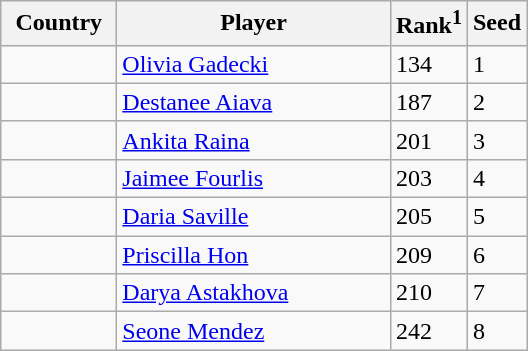<table class="sortable wikitable">
<tr>
<th width="70">Country</th>
<th width="175">Player</th>
<th>Rank<sup>1</sup></th>
<th>Seed</th>
</tr>
<tr>
<td></td>
<td><a href='#'>Olivia Gadecki</a></td>
<td>134</td>
<td>1</td>
</tr>
<tr>
<td></td>
<td><a href='#'>Destanee Aiava</a></td>
<td>187</td>
<td>2</td>
</tr>
<tr>
<td></td>
<td><a href='#'>Ankita Raina</a></td>
<td>201</td>
<td>3</td>
</tr>
<tr>
<td></td>
<td><a href='#'>Jaimee Fourlis</a></td>
<td>203</td>
<td>4</td>
</tr>
<tr>
<td></td>
<td><a href='#'>Daria Saville</a></td>
<td>205</td>
<td>5</td>
</tr>
<tr>
<td></td>
<td><a href='#'>Priscilla Hon</a></td>
<td>209</td>
<td>6</td>
</tr>
<tr>
<td></td>
<td><a href='#'>Darya Astakhova</a></td>
<td>210</td>
<td>7</td>
</tr>
<tr>
<td></td>
<td><a href='#'>Seone Mendez</a></td>
<td>242</td>
<td>8</td>
</tr>
</table>
